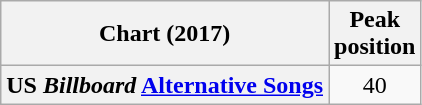<table class="wikitable sortable plainrowheaders" style="text-align:center">
<tr>
<th scope="col">Chart (2017)</th>
<th scope="col">Peak<br>position</th>
</tr>
<tr>
<th scope="row">US <em>Billboard</em> <a href='#'>Alternative Songs</a></th>
<td>40</td>
</tr>
</table>
